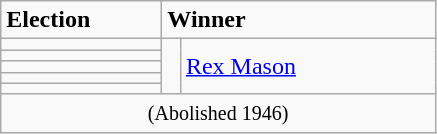<table class="wikitable">
<tr>
<td width=100><strong>Election</strong></td>
<td width=175 colspan=2><strong>Winner</strong></td>
</tr>
<tr>
<td></td>
<td width=5 rowspan=5 bgcolor=></td>
<td rowspan=5><a href='#'>Rex Mason</a></td>
</tr>
<tr>
<td></td>
</tr>
<tr>
<td></td>
</tr>
<tr>
<td></td>
</tr>
<tr>
<td></td>
</tr>
<tr>
<td colspan=3 align=center><small>(Abolished 1946)</small></td>
</tr>
</table>
